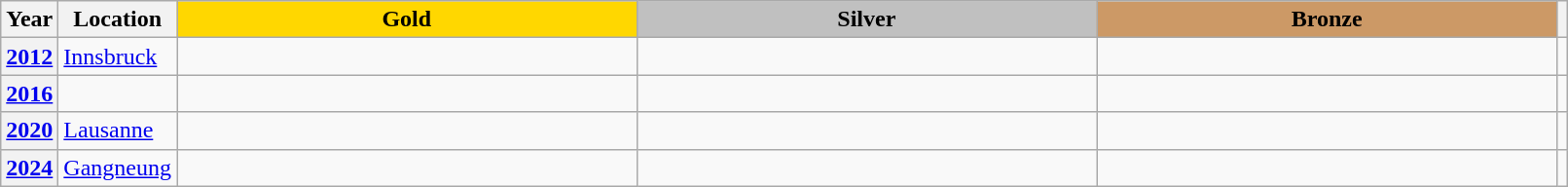<table class="wikitable unsortable" style="text-align:left; width:85%">
<tr>
<th scope="col" style="text-align:center">Year</th>
<th scope="col" style="text-align:center">Location</th>
<td scope="col" style="text-align:center; width:30%; background:gold"><strong>Gold</strong></td>
<td scope="col" style="text-align:center; width:30%; background:silver"><strong>Silver</strong></td>
<td scope="col" style="text-align:center; width:30%; background:#c96"><strong>Bronze</strong></td>
<th scope="col" style="text-align:center"></th>
</tr>
<tr>
<th scope="row"><a href='#'>2012</a></th>
<td> <a href='#'>Innsbruck</a></td>
<td></td>
<td></td>
<td></td>
<td></td>
</tr>
<tr>
<th scope="row"><a href='#'>2016</a></th>
<td></td>
<td></td>
<td></td>
<td></td>
<td></td>
</tr>
<tr>
<th scope="row"><a href='#'>2020</a></th>
<td> <a href='#'>Lausanne</a></td>
<td></td>
<td></td>
<td></td>
<td></td>
</tr>
<tr>
<th scope="row"><a href='#'>2024</a></th>
<td> <a href='#'>Gangneung</a></td>
<td></td>
<td></td>
<td></td>
<td></td>
</tr>
</table>
